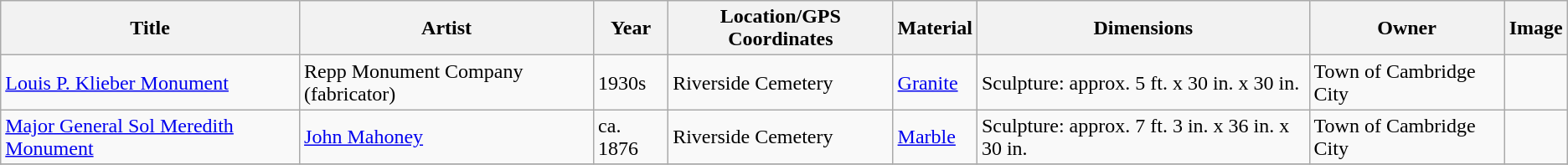<table class="wikitable sortable">
<tr>
<th>Title</th>
<th>Artist</th>
<th>Year</th>
<th>Location/GPS Coordinates</th>
<th>Material</th>
<th>Dimensions</th>
<th>Owner</th>
<th>Image</th>
</tr>
<tr>
<td><a href='#'>Louis P. Klieber Monument</a></td>
<td>Repp Monument Company (fabricator)</td>
<td>1930s</td>
<td>Riverside Cemetery</td>
<td><a href='#'>Granite</a></td>
<td>Sculpture: approx. 5 ft. x 30 in. x 30 in.</td>
<td>Town of Cambridge City</td>
<td></td>
</tr>
<tr>
<td><a href='#'>Major General Sol Meredith Monument</a></td>
<td><a href='#'>John Mahoney</a></td>
<td>ca. 1876</td>
<td>Riverside Cemetery</td>
<td><a href='#'>Marble</a></td>
<td>Sculpture: approx. 7 ft. 3 in. x 36 in. x 30 in.</td>
<td>Town of Cambridge City</td>
<td></td>
</tr>
<tr>
</tr>
</table>
